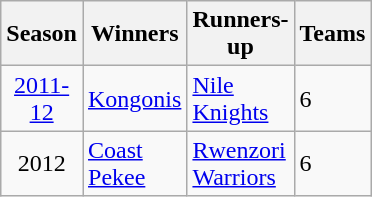<table class="wikitable" style="text-align:center;">
<tr>
<th style="width:0;">Season</th>
<th style="width:0;">Winners</th>
<th style="width:0;">Runners-up</th>
<th style="width:0;">Teams</th>
</tr>
<tr>
<td style="text-align:center;"><a href='#'>2011-12</a></td>
<td style="text-align:left;"> <a href='#'>Kongonis</a></td>
<td style="text-align:left;"> <a href='#'>Nile Knights</a></td>
<td style="text-align:left;">6</td>
</tr>
<tr>
<td style="text-align:center;">2012</td>
<td style="text-align:left;"> <a href='#'>Coast Pekee</a></td>
<td style="text-align:left;"> <a href='#'>Rwenzori Warriors</a></td>
<td style="text-align:left;">6</td>
</tr>
</table>
